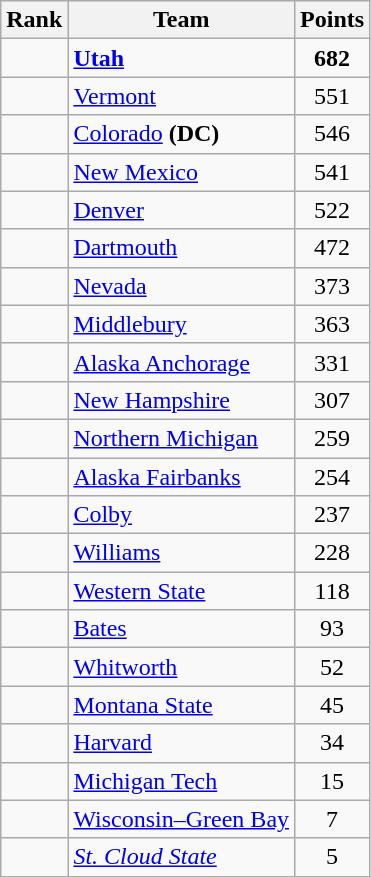<table class="wikitable sortable" style="text-align:center">
<tr>
<th>Rank</th>
<th>Team</th>
<th>Points</th>
</tr>
<tr>
<td></td>
<td align=left><strong><a href='#'>Utah</a></strong></td>
<td><strong>682</strong></td>
</tr>
<tr>
<td></td>
<td align=left><a href='#'>Vermont</a></td>
<td>551</td>
</tr>
<tr>
<td></td>
<td align=left><a href='#'>Colorado</a> <strong>(DC)</strong></td>
<td>546</td>
</tr>
<tr>
<td></td>
<td align=left><a href='#'>New Mexico</a></td>
<td>541</td>
</tr>
<tr>
<td></td>
<td align=left><a href='#'>Denver</a></td>
<td>522</td>
</tr>
<tr>
<td></td>
<td align=left><a href='#'>Dartmouth</a></td>
<td>472</td>
</tr>
<tr>
<td></td>
<td align=left><a href='#'>Nevada</a></td>
<td>373</td>
</tr>
<tr>
<td></td>
<td align=left><a href='#'>Middlebury</a></td>
<td>363</td>
</tr>
<tr>
<td></td>
<td align=left><a href='#'>Alaska Anchorage</a></td>
<td>331</td>
</tr>
<tr>
<td></td>
<td align=left><a href='#'>New Hampshire</a></td>
<td>307</td>
</tr>
<tr>
<td></td>
<td align=left><a href='#'>Northern Michigan</a></td>
<td>259</td>
</tr>
<tr>
<td></td>
<td align=left><a href='#'>Alaska Fairbanks</a></td>
<td>254</td>
</tr>
<tr>
<td></td>
<td align=left><a href='#'>Colby</a></td>
<td>237</td>
</tr>
<tr>
<td></td>
<td align=left><a href='#'>Williams</a></td>
<td>228</td>
</tr>
<tr>
<td></td>
<td align=left><a href='#'>Western State</a></td>
<td>118</td>
</tr>
<tr>
<td></td>
<td align=left><a href='#'>Bates</a></td>
<td>93</td>
</tr>
<tr>
<td></td>
<td align=left><a href='#'>Whitworth</a></td>
<td>52</td>
</tr>
<tr>
<td></td>
<td align=left><a href='#'>Montana State</a></td>
<td>45</td>
</tr>
<tr>
<td></td>
<td align=left><a href='#'>Harvard</a></td>
<td>34</td>
</tr>
<tr>
<td></td>
<td align=left><a href='#'>Michigan Tech</a></td>
<td>15</td>
</tr>
<tr>
<td></td>
<td align=left><a href='#'>Wisconsin–Green Bay</a></td>
<td>7</td>
</tr>
<tr>
<td></td>
<td align=left><em><a href='#'>St. Cloud State</a></em></td>
<td>5</td>
</tr>
</table>
